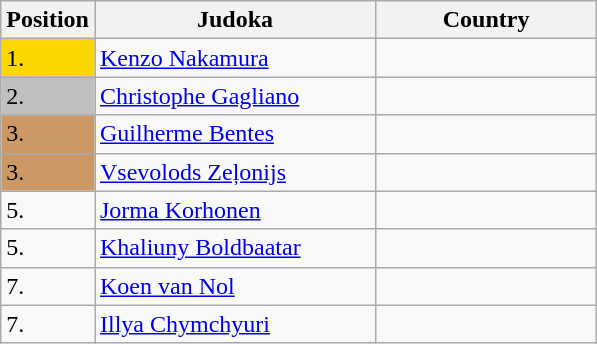<table class=wikitable>
<tr>
<th>Position</th>
<th width=180>Judoka</th>
<th width=140>Country</th>
</tr>
<tr>
<td bgcolor=gold>1.</td>
<td><a href='#'>Kenzo Nakamura</a></td>
<td></td>
</tr>
<tr>
<td bgcolor=silver>2.</td>
<td><a href='#'>Christophe Gagliano</a></td>
<td></td>
</tr>
<tr>
<td bgcolor=CC9966>3.</td>
<td><a href='#'>Guilherme Bentes</a></td>
<td></td>
</tr>
<tr>
<td bgcolor=CC9966>3.</td>
<td><a href='#'>Vsevolods Zeļonijs</a></td>
<td></td>
</tr>
<tr>
<td>5.</td>
<td><a href='#'>Jorma Korhonen</a></td>
<td></td>
</tr>
<tr>
<td>5.</td>
<td><a href='#'>Khaliuny Boldbaatar</a></td>
<td></td>
</tr>
<tr>
<td>7.</td>
<td><a href='#'>Koen van Nol</a></td>
<td></td>
</tr>
<tr>
<td>7.</td>
<td><a href='#'>Illya Chymchyuri</a></td>
<td></td>
</tr>
</table>
